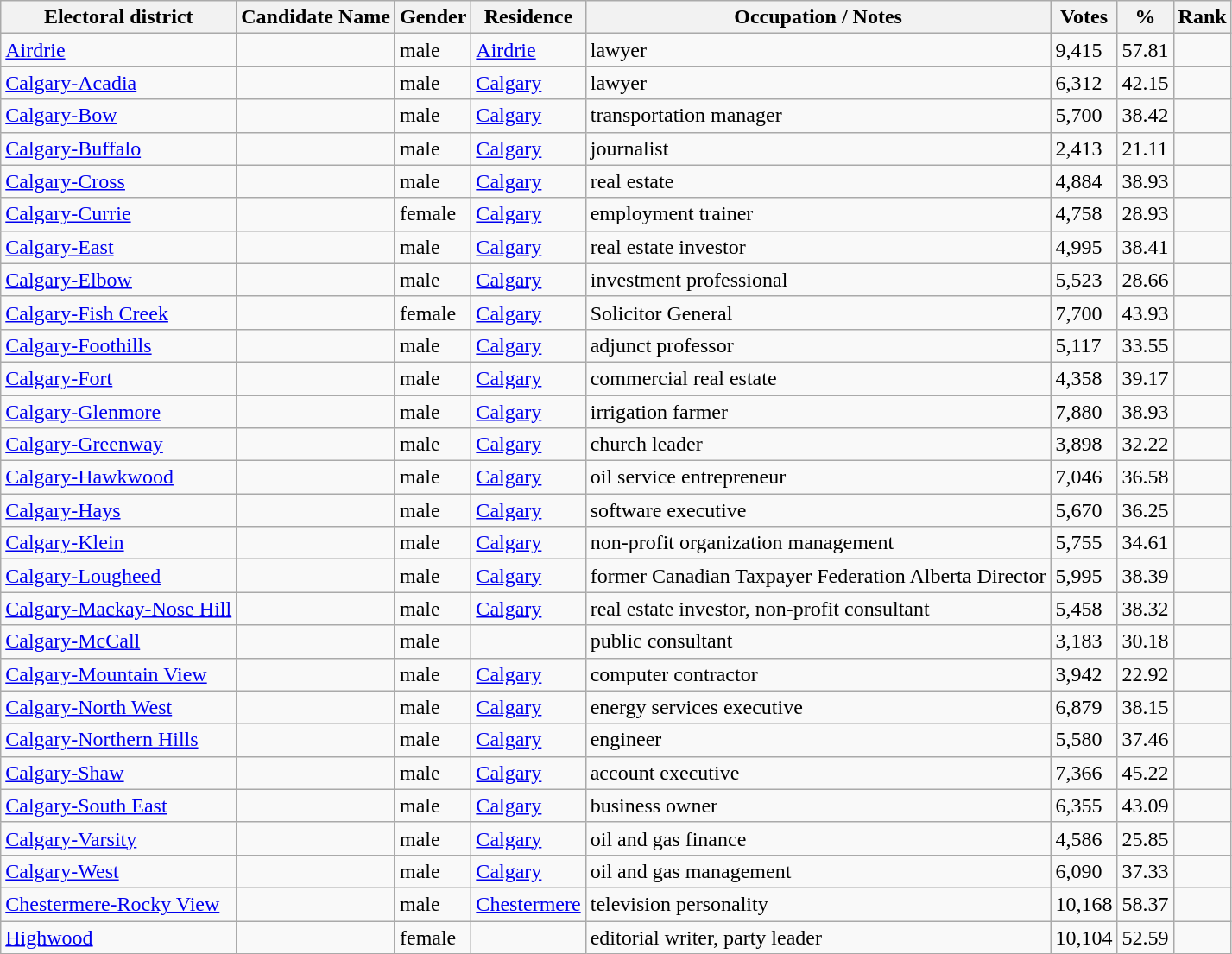<table class="wikitable sortable">
<tr>
<th>Electoral district</th>
<th>Candidate Name</th>
<th>Gender</th>
<th>Residence</th>
<th class=unsortable>Occupation / Notes</th>
<th>Votes</th>
<th>%</th>
<th>Rank</th>
</tr>
<tr>
<td><a href='#'>Airdrie</a></td>
<td></td>
<td>male</td>
<td><a href='#'>Airdrie</a></td>
<td>lawyer</td>
<td>9,415</td>
<td>57.81</td>
<td></td>
</tr>
<tr>
<td><a href='#'>Calgary-Acadia</a></td>
<td></td>
<td>male</td>
<td><a href='#'>Calgary</a></td>
<td>lawyer</td>
<td>6,312</td>
<td>42.15</td>
<td></td>
</tr>
<tr>
<td><a href='#'>Calgary-Bow</a></td>
<td></td>
<td>male</td>
<td><a href='#'>Calgary</a></td>
<td>transportation manager</td>
<td>5,700</td>
<td>38.42</td>
<td></td>
</tr>
<tr>
<td><a href='#'>Calgary-Buffalo</a></td>
<td></td>
<td>male</td>
<td><a href='#'>Calgary</a></td>
<td>journalist</td>
<td>2,413</td>
<td>21.11</td>
<td></td>
</tr>
<tr>
<td><a href='#'>Calgary-Cross</a></td>
<td></td>
<td>male</td>
<td><a href='#'>Calgary</a></td>
<td>real estate</td>
<td>4,884</td>
<td>38.93</td>
<td></td>
</tr>
<tr>
<td><a href='#'>Calgary-Currie</a></td>
<td></td>
<td>female</td>
<td><a href='#'>Calgary</a></td>
<td>employment trainer</td>
<td>4,758</td>
<td>28.93</td>
<td></td>
</tr>
<tr>
<td><a href='#'>Calgary-East</a></td>
<td></td>
<td>male</td>
<td><a href='#'>Calgary</a></td>
<td>real estate investor</td>
<td>4,995</td>
<td>38.41</td>
<td></td>
</tr>
<tr>
<td><a href='#'>Calgary-Elbow</a></td>
<td></td>
<td>male</td>
<td><a href='#'>Calgary</a></td>
<td>investment professional</td>
<td>5,523</td>
<td>28.66</td>
<td></td>
</tr>
<tr>
<td><a href='#'>Calgary-Fish Creek</a></td>
<td></td>
<td>female</td>
<td><a href='#'>Calgary</a></td>
<td>Solicitor General</td>
<td>7,700</td>
<td>43.93</td>
<td></td>
</tr>
<tr>
<td><a href='#'>Calgary-Foothills</a></td>
<td></td>
<td>male</td>
<td><a href='#'>Calgary</a></td>
<td>adjunct professor</td>
<td>5,117</td>
<td>33.55</td>
<td></td>
</tr>
<tr>
<td><a href='#'>Calgary-Fort</a></td>
<td></td>
<td>male</td>
<td><a href='#'>Calgary</a></td>
<td>commercial real estate</td>
<td>4,358</td>
<td>39.17</td>
<td></td>
</tr>
<tr>
<td><a href='#'>Calgary-Glenmore</a></td>
<td></td>
<td>male</td>
<td><a href='#'>Calgary</a></td>
<td>irrigation farmer</td>
<td>7,880</td>
<td>38.93</td>
<td></td>
</tr>
<tr>
<td><a href='#'>Calgary-Greenway</a></td>
<td></td>
<td>male</td>
<td><a href='#'>Calgary</a></td>
<td>church leader</td>
<td>3,898</td>
<td>32.22</td>
<td></td>
</tr>
<tr>
<td><a href='#'>Calgary-Hawkwood</a></td>
<td></td>
<td>male</td>
<td><a href='#'>Calgary</a></td>
<td>oil service entrepreneur</td>
<td>7,046</td>
<td>36.58</td>
<td></td>
</tr>
<tr>
<td><a href='#'>Calgary-Hays</a></td>
<td></td>
<td>male</td>
<td><a href='#'>Calgary</a></td>
<td>software executive</td>
<td>5,670</td>
<td>36.25</td>
<td></td>
</tr>
<tr>
<td><a href='#'>Calgary-Klein</a></td>
<td></td>
<td>male</td>
<td><a href='#'>Calgary</a></td>
<td>non-profit organization management</td>
<td>5,755</td>
<td>34.61</td>
<td></td>
</tr>
<tr>
<td><a href='#'>Calgary-Lougheed</a></td>
<td></td>
<td>male</td>
<td><a href='#'>Calgary</a></td>
<td>former Canadian Taxpayer Federation Alberta Director</td>
<td>5,995</td>
<td>38.39</td>
<td></td>
</tr>
<tr>
<td><a href='#'>Calgary-Mackay-Nose Hill</a></td>
<td></td>
<td>male</td>
<td><a href='#'>Calgary</a></td>
<td>real estate investor, non-profit consultant</td>
<td>5,458</td>
<td>38.32</td>
<td></td>
</tr>
<tr>
<td><a href='#'>Calgary-McCall</a></td>
<td></td>
<td>male</td>
<td></td>
<td>public consultant</td>
<td>3,183</td>
<td>30.18</td>
<td></td>
</tr>
<tr>
<td><a href='#'>Calgary-Mountain View</a></td>
<td></td>
<td>male</td>
<td><a href='#'>Calgary</a></td>
<td>computer contractor</td>
<td>3,942</td>
<td>22.92</td>
<td></td>
</tr>
<tr>
<td><a href='#'>Calgary-North West</a></td>
<td></td>
<td>male</td>
<td><a href='#'>Calgary</a></td>
<td>energy services executive</td>
<td>6,879</td>
<td>38.15</td>
<td></td>
</tr>
<tr>
<td><a href='#'>Calgary-Northern Hills</a></td>
<td></td>
<td>male</td>
<td><a href='#'>Calgary</a></td>
<td>engineer</td>
<td>5,580</td>
<td>37.46</td>
<td></td>
</tr>
<tr>
<td><a href='#'>Calgary-Shaw</a></td>
<td></td>
<td>male</td>
<td><a href='#'>Calgary</a></td>
<td>account executive</td>
<td>7,366</td>
<td>45.22</td>
<td></td>
</tr>
<tr>
<td><a href='#'>Calgary-South East</a></td>
<td></td>
<td>male</td>
<td><a href='#'>Calgary</a></td>
<td>business owner</td>
<td>6,355</td>
<td>43.09</td>
<td></td>
</tr>
<tr>
<td><a href='#'>Calgary-Varsity</a></td>
<td></td>
<td>male</td>
<td><a href='#'>Calgary</a></td>
<td>oil and gas finance</td>
<td>4,586</td>
<td>25.85</td>
<td></td>
</tr>
<tr>
<td><a href='#'>Calgary-West</a></td>
<td></td>
<td>male</td>
<td><a href='#'>Calgary</a></td>
<td>oil and gas management</td>
<td>6,090</td>
<td>37.33</td>
<td></td>
</tr>
<tr>
<td><a href='#'>Chestermere-Rocky View</a></td>
<td></td>
<td>male</td>
<td><a href='#'>Chestermere</a></td>
<td>television personality</td>
<td>10,168</td>
<td>58.37</td>
<td></td>
</tr>
<tr>
<td><a href='#'>Highwood</a></td>
<td></td>
<td>female</td>
<td></td>
<td>editorial writer, party leader</td>
<td>10,104</td>
<td>52.59</td>
<td></td>
</tr>
</table>
